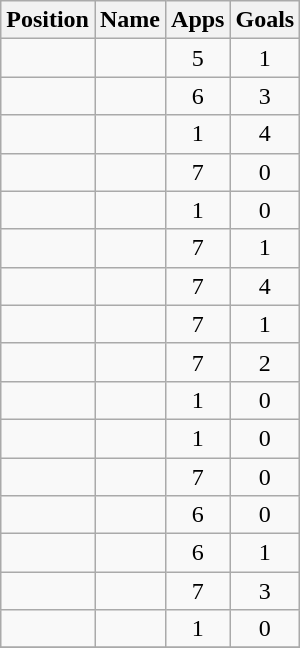<table class="wikitable sortable" style="text-align:center">
<tr>
<th>Position</th>
<th>Name</th>
<th>Apps</th>
<th>Goals</th>
</tr>
<tr>
<td></td>
<td align="left"></td>
<td>5</td>
<td>1</td>
</tr>
<tr>
<td></td>
<td align="left"></td>
<td>6</td>
<td>3</td>
</tr>
<tr>
<td></td>
<td align="left"></td>
<td>1</td>
<td>4</td>
</tr>
<tr>
<td></td>
<td align="left"></td>
<td>7</td>
<td>0</td>
</tr>
<tr>
<td></td>
<td align="left"></td>
<td>1</td>
<td>0</td>
</tr>
<tr>
<td></td>
<td align="left"></td>
<td>7</td>
<td>1</td>
</tr>
<tr>
<td></td>
<td align="left"></td>
<td>7</td>
<td>4</td>
</tr>
<tr>
<td></td>
<td align="left"></td>
<td>7</td>
<td>1</td>
</tr>
<tr>
<td></td>
<td align="left"></td>
<td>7</td>
<td>2</td>
</tr>
<tr>
<td></td>
<td align="left"></td>
<td>1</td>
<td>0</td>
</tr>
<tr>
<td></td>
<td align="left"></td>
<td>1</td>
<td>0</td>
</tr>
<tr>
<td></td>
<td align="left"></td>
<td>7</td>
<td>0</td>
</tr>
<tr>
<td></td>
<td align="left"></td>
<td>6</td>
<td>0</td>
</tr>
<tr>
<td></td>
<td align="left"></td>
<td>6</td>
<td>1</td>
</tr>
<tr>
<td></td>
<td align="left"></td>
<td>7</td>
<td>3</td>
</tr>
<tr>
<td></td>
<td align="left"></td>
<td>1</td>
<td>0</td>
</tr>
<tr>
</tr>
</table>
